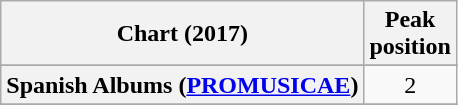<table class="wikitable sortable plainrowheaders" style="text-align:center">
<tr>
<th scope="col">Chart (2017)</th>
<th scope="col">Peak<br> position</th>
</tr>
<tr>
</tr>
<tr>
</tr>
<tr>
</tr>
<tr>
</tr>
<tr>
</tr>
<tr>
</tr>
<tr>
</tr>
<tr>
</tr>
<tr>
</tr>
<tr>
</tr>
<tr>
</tr>
<tr>
</tr>
<tr>
</tr>
<tr>
</tr>
<tr>
</tr>
<tr>
</tr>
<tr>
</tr>
<tr>
</tr>
<tr>
</tr>
<tr>
<th scope="row">Spanish Albums (<a href='#'>PROMUSICAE</a>)</th>
<td>2</td>
</tr>
<tr>
</tr>
<tr>
</tr>
<tr>
</tr>
<tr>
</tr>
<tr>
</tr>
<tr>
</tr>
<tr>
</tr>
<tr>
</tr>
</table>
